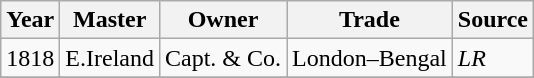<table class=" wikitable">
<tr>
<th>Year</th>
<th>Master</th>
<th>Owner</th>
<th>Trade</th>
<th>Source</th>
</tr>
<tr>
<td>1818</td>
<td>E.Ireland</td>
<td>Capt. & Co.</td>
<td>London–Bengal</td>
<td><em>LR</em></td>
</tr>
<tr>
</tr>
</table>
